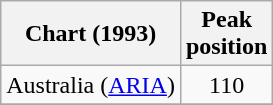<table class="wikitable sortable" border="1">
<tr>
<th>Chart (1993)</th>
<th>Peak<br>position</th>
</tr>
<tr>
<td>Australia (<a href='#'>ARIA</a>)</td>
<td align="center">110</td>
</tr>
<tr>
</tr>
<tr>
</tr>
<tr>
</tr>
<tr>
</tr>
</table>
